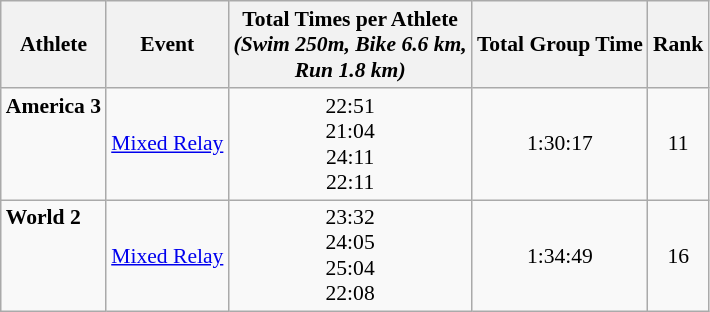<table class="wikitable" style="font-size:90%;">
<tr>
<th>Athlete</th>
<th>Event</th>
<th>Total Times per Athlete <br> <em>(Swim 250m, Bike 6.6 km, <br> Run 1.8 km)</em></th>
<th>Total Group Time</th>
<th>Rank</th>
</tr>
<tr align=center>
<td align=left><strong>America 3</strong><br><br><br><br></td>
<td align=left><a href='#'>Mixed Relay</a></td>
<td valign=bottom>22:51<br>21:04<br>24:11<br>22:11</td>
<td>1:30:17</td>
<td>11</td>
</tr>
<tr align=center>
<td align=left><strong>World 2</strong><br><br><br><br></td>
<td align=left><a href='#'>Mixed Relay</a></td>
<td valign=bottom>23:32<br>24:05<br>25:04<br>22:08</td>
<td>1:34:49</td>
<td>16</td>
</tr>
</table>
